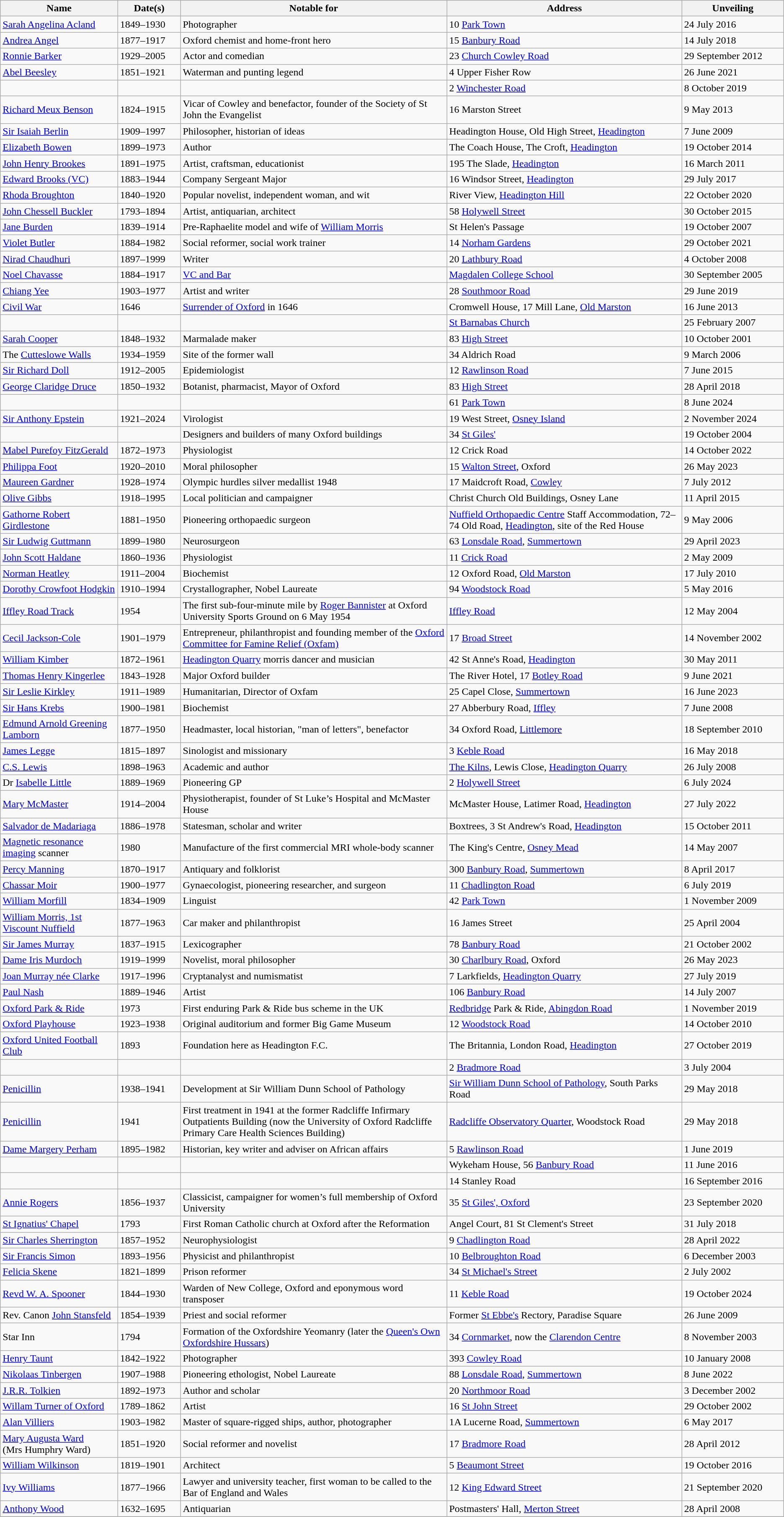<table class="wikitable sortable">
<tr>
<th scope="col" style="width: 15%;">Name</th>
<th scope="col" style="width: 8%;">Date(s)</th>
<th scope="col" style="width: 34%;" class="unsortable">Notable for</th>
<th scope="col" style="width: 30%;" class="unsortable">Address</th>
<th scope="col" style="width: 13%;" data-sort-type=date>Unveiling</th>
</tr>
<tr>
<td data-sort-value="Acland"><a href='#'>Sarah Angelina Acland</a></td>
<td>1849–1930</td>
<td>Photographer</td>
<td>10 <a href='#'>Park Town</a></td>
<td>24 July 2016</td>
</tr>
<tr>
<td data-sort-value="Angel"><a href='#'>Andrea Angel</a></td>
<td>1877–1917</td>
<td>Oxford chemist and home-front hero</td>
<td>15 <a href='#'>Banbury Road</a></td>
<td>14 July 2018</td>
</tr>
<tr>
<td data-sort-value="Barker"><a href='#'>Ronnie Barker</a></td>
<td>1929–2005</td>
<td>Actor and comedian</td>
<td>23 <a href='#'>Church Cowley Road</a></td>
<td>29 September 2012</td>
</tr>
<tr>
<td data-sort-value="Beesley"><a href='#'>Abel Beesley</a></td>
<td>1851–1921</td>
<td>Waterman and punting legend</td>
<td>4 Upper Fisher Row</td>
<td>26 June 2021</td>
</tr>
<tr>
<td data-sort-value="Bellamy"><br></td>
<td></td>
<td></td>
<td>2 <a href='#'>Winchester Road</a></td>
<td>8 October 2019</td>
</tr>
<tr>
<td data-sort-value="Benson"><a href='#'>Richard Meux Benson</a></td>
<td>1824–1915</td>
<td>Vicar of Cowley and benefactor, founder of the Society of St John the Evangelist</td>
<td>16 Marston Street</td>
<td>9 May 2013</td>
</tr>
<tr>
<td data-sort-value="Berlin"><a href='#'>Sir Isaiah Berlin</a></td>
<td>1909–1997</td>
<td>Philosopher, historian of ideas</td>
<td>Headington House, Old High Street, <a href='#'>Headington</a></td>
<td>7 June 2009</td>
</tr>
<tr>
<td data-sort-value="Bowen"><a href='#'>Elizabeth Bowen</a></td>
<td>1899–1973</td>
<td>Author</td>
<td>The Coach House, The Croft, <a href='#'>Headington</a></td>
<td>19 October 2014</td>
</tr>
<tr>
<td data-sort-value="Brookes"><a href='#'>John Henry Brookes</a></td>
<td>1891–1975</td>
<td>Artist, craftsman, educationist</td>
<td>195 The Slade, <a href='#'>Headington</a></td>
<td>16 March 2011</td>
</tr>
<tr>
<td data-sort-value="Brooks"><a href='#'>Edward Brooks (VC)</a></td>
<td>1883–1944</td>
<td>Company Sergeant Major</td>
<td>16 Windsor Street, <a href='#'>Headington</a></td>
<td>29 July 2017</td>
</tr>
<tr>
<td data-sort-value="Broughton"><a href='#'>Rhoda Broughton</a></td>
<td>1840–1920</td>
<td>Popular novelist, independent woman, and wit</td>
<td>River View, <a href='#'>Headington Hill</a></td>
<td>22 October 2020</td>
</tr>
<tr>
<td data-sort-value="Buckler"><a href='#'>John Chessell Buckler</a></td>
<td>1793–1894</td>
<td>Artist, antiquarian, architect</td>
<td>58 <a href='#'>Holywell Street</a></td>
<td>30 October 2015</td>
</tr>
<tr>
<td data-sort-value="Burden"><a href='#'>Jane Burden</a></td>
<td>1839–1914</td>
<td>Pre-Raphaelite model and wife of <a href='#'>William Morris</a></td>
<td>St Helen's Passage</td>
<td>19 October 2007</td>
</tr>
<tr>
<td data-sort-value="Butler"><a href='#'>Violet Butler</a></td>
<td>1884–1982</td>
<td>Social reformer, social work trainer</td>
<td>14 <a href='#'>Norham Gardens</a></td>
<td>29 October 2021</td>
</tr>
<tr>
<td data-sort-value="Chaudhuri"><a href='#'>Nirad Chaudhuri</a></td>
<td>1897–1999</td>
<td>Writer</td>
<td>20 <a href='#'>Lathbury Road</a></td>
<td>4 October 2008</td>
</tr>
<tr>
<td data-sort-value="Chavasse"><a href='#'>Noel Chavasse</a></td>
<td>1884–1917</td>
<td><a href='#'>VC and Bar</a></td>
<td><a href='#'>Magdalen College School</a></td>
<td>30 September 2005</td>
</tr>
<tr>
<td data-sort-value="Chiang"><a href='#'>Chiang Yee</a></td>
<td>1903–1977</td>
<td>Artist and writer</td>
<td>28 <a href='#'>Southmoor Road</a></td>
<td>29 June 2019</td>
</tr>
<tr>
<td data-sort-value="Civil War"><a href='#'>Civil War</a></td>
<td>1646</td>
<td><a href='#'>Surrender of Oxford</a> in 1646</td>
<td>Cromwell House, 17 Mill Lane, <a href='#'>Old Marston</a></td>
<td>16 June 2013</td>
</tr>
<tr>
<td data-sort-value="Combe"><br></td>
<td><br></td>
<td></td>
<td><a href='#'>St Barnabas Church</a></td>
<td>25 February 2007</td>
</tr>
<tr>
<td data-sort-value="Cooper"><a href='#'>Sarah Cooper</a></td>
<td>1848–1932</td>
<td>Marmalade maker</td>
<td>83 <a href='#'>High Street</a></td>
<td>10 October 2001</td>
</tr>
<tr>
<td data-sort-value="Cutteslowe">The <a href='#'>Cutteslowe Walls</a></td>
<td>1934–1959</td>
<td>Site of the former wall</td>
<td>34 Aldrich Road</td>
<td>9 March 2006</td>
</tr>
<tr>
<td data-sort-value="Doll"><a href='#'>Sir Richard Doll</a></td>
<td>1912–2005</td>
<td>Epidemiologist</td>
<td>12 <a href='#'>Rawlinson Road</a></td>
<td>7 June 2015</td>
</tr>
<tr>
<td data-sort-value="Druce"><a href='#'>George Claridge Druce</a></td>
<td>1850–1932</td>
<td>Botanist, pharmacist, Mayor of Oxford</td>
<td>83 <a href='#'>High Street</a></td>
<td>28 April 2018</td>
</tr>
<tr>
<td data-sort-value="Elton"></td>
<td></td>
<td></td>
<td>61 <a href='#'>Park Town</a></td>
<td>8 June 2024</td>
</tr>
<tr>
<td data-sort-value="Epstein"><a href='#'>Sir Anthony Epstein</a></td>
<td>1921–2024</td>
<td>Virologist</td>
<td>19 West Street, <a href='#'>Osney Island</a></td>
<td>2 November 2024</td>
</tr>
<tr>
<td data-sort-value="Evans"><br></td>
<td></td>
<td>Designers and builders of many Oxford buildings</td>
<td>34 <a href='#'>St Giles'</a></td>
<td>19 October 2004</td>
</tr>
<tr>
<td data-sort-value="Fitzgerald"><a href='#'>Mabel Purefoy FitzGerald</a></td>
<td>1872–1973</td>
<td>Physiologist</td>
<td>12 Crick Road</td>
<td>14 October 2022</td>
</tr>
<tr>
<td data-sort-value="Foot"><a href='#'>Philippa Foot</a></td>
<td>1920–2010</td>
<td>Moral philosopher</td>
<td>15 <a href='#'>Walton Street</a>, Oxford</td>
<td>26 May 2023</td>
</tr>
<tr>
<td data-sort-value="Gardner"><a href='#'>Maureen Gardner</a></td>
<td>1928–1974</td>
<td>Olympic hurdles silver medallist 1948</td>
<td>17 Maidcroft Road, <a href='#'>Cowley</a></td>
<td>7 July 2012</td>
</tr>
<tr>
<td data-sort-value="Gibbs"><a href='#'>Olive Gibbs</a></td>
<td>1918–1995</td>
<td>Local politician and campaigner</td>
<td>Christ Church Old Buildings, Osney Lane</td>
<td>11 April 2015</td>
</tr>
<tr>
<td data-sort-value="Girdlestone"><a href='#'>Gathorne Robert Girdlestone</a></td>
<td>1881–1950</td>
<td>Pioneering orthopaedic surgeon</td>
<td><a href='#'>Nuffield Orthopaedic Centre</a> Staff Accommodation, 72–74 Old Road, <a href='#'>Headington</a>, site of the Red House</td>
<td>9 May 2006</td>
</tr>
<tr>
<td data-sort-value="Guttman"><a href='#'>Sir Ludwig Guttmann</a></td>
<td>1899–1980</td>
<td>Neurosurgeon</td>
<td>63 <a href='#'>Lonsdale Road</a>, <a href='#'>Summertown</a></td>
<td>29 April 2023</td>
</tr>
<tr>
<td data-sort-value="Haldane"><a href='#'>John Scott Haldane</a></td>
<td>1860–1936</td>
<td>Physiologist</td>
<td>11 <a href='#'>Crick Road</a></td>
<td>2 May 2009</td>
</tr>
<tr>
<td data-sort-value="Heatley"><a href='#'>Norman Heatley</a></td>
<td>1911–2004</td>
<td>Biochemist</td>
<td>12 Oxford Road, <a href='#'>Old Marston</a></td>
<td>17 July 2010</td>
</tr>
<tr>
<td data-sort-value="Hodgkin"><a href='#'>Dorothy Crowfoot Hodgkin</a></td>
<td>1910–1994</td>
<td>Crystallographer, Nobel Laureate</td>
<td>94 <a href='#'>Woodstock Road</a></td>
<td>5 May 2016</td>
</tr>
<tr>
<td data-sort-value="Iffley"><a href='#'>Iffley Road Track</a></td>
<td>1954</td>
<td>The first sub-four-minute mile by <a href='#'>Roger Bannister</a> at Oxford University Sports Ground on 6 May 1954</td>
<td><a href='#'>Iffley Road</a></td>
<td>12 May 2004</td>
</tr>
<tr>
<td data-sort-value="Jackson-Cole"><a href='#'>Cecil Jackson-Cole</a></td>
<td>1901–1979</td>
<td>Entrepreneur, philanthropist and founding member of the <a href='#'>Oxford Committee for Famine Relief (Oxfam)</a></td>
<td>17 <a href='#'>Broad Street</a></td>
<td>14 November 2002</td>
</tr>
<tr>
<td data-sort-value="Kimber"><a href='#'>William Kimber</a></td>
<td>1872–1961</td>
<td><a href='#'>Headington Quarry</a> morris dancer and musician</td>
<td>42 St Anne's Road, <a href='#'>Headington</a></td>
<td>30 May 2011</td>
</tr>
<tr>
<td data-sort-value="Kingerlee"><a href='#'>Thomas Henry Kingerlee</a></td>
<td>1843–1928</td>
<td>Major Oxford builder</td>
<td>The River Hotel, 17 <a href='#'>Botley Road</a></td>
<td>9 June 2021</td>
</tr>
<tr>
<td data-sort-value="Kirkley"><a href='#'>Sir Leslie Kirkley</a></td>
<td>1911–1989</td>
<td>Humanitarian, Director of Oxfam</td>
<td>25 Capel Close, <a href='#'>Summertown</a></td>
<td>16 June 2023</td>
</tr>
<tr>
<td data-sort-value="Krebs"><a href='#'>Sir Hans Krebs</a></td>
<td>1900–1981</td>
<td>Biochemist</td>
<td>27 Abberbury Road, <a href='#'>Iffley</a></td>
<td>7 June 2008</td>
</tr>
<tr>
<td data-sort-value="Lamborn"><a href='#'>Edmund Arnold Greening Lamborn</a></td>
<td>1877–1950</td>
<td>Headmaster, local historian, "man of letters", benefactor</td>
<td>34 Oxford Road, <a href='#'>Littlemore</a></td>
<td>18 September 2010</td>
</tr>
<tr>
<td data-sort-value="Legge"><a href='#'>James Legge</a></td>
<td>1815–1897</td>
<td>Sinologist and missionary</td>
<td>3 <a href='#'>Keble Road</a></td>
<td>16 May 2018</td>
</tr>
<tr>
<td data-sort-value="Lewis"><a href='#'>C.S. Lewis</a></td>
<td>1898–1963</td>
<td>Academic and author</td>
<td><a href='#'>The Kilns</a>, Lewis Close, <a href='#'>Headington Quarry</a></td>
<td>26 July 2008</td>
</tr>
<tr>
<td data-sort-value="Little">Dr <a href='#'>Isabelle Little</a></td>
<td>1889–1969</td>
<td>Pioneering GP</td>
<td>2 <a href='#'>Holywell Street</a></td>
<td>6 July 2024</td>
</tr>
<tr>
<td data-sort-value="Macmaster"><a href='#'>Mary McMaster</a></td>
<td>1914–2004</td>
<td>Physiotherapist, founder of St Luke’s Hospital and McMaster House</td>
<td>McMaster House, Latimer Road, <a href='#'>Headington</a></td>
<td>27 July 2022</td>
</tr>
<tr>
<td data-sort-value="Madariaga"><a href='#'>Salvador de Madariaga</a></td>
<td>1886–1978</td>
<td>Statesman, scholar and writer</td>
<td>Boxtrees, 3 St Andrew's Road, <a href='#'>Headington</a></td>
<td>15 October 2011</td>
</tr>
<tr>
<td data-sort-value="Magnetic"><a href='#'>Magnetic resonance imaging</a> scanner</td>
<td>1980</td>
<td>Manufacture of the first commercial MRI whole-body scanner</td>
<td>The King's Centre, <a href='#'>Osney Mead</a></td>
<td>14 May 2007</td>
</tr>
<tr>
<td data-sort-value="Manning"><a href='#'>Percy Manning</a></td>
<td>1870–1917</td>
<td>Antiquary and folklorist</td>
<td>300 <a href='#'>Banbury Road</a>, <a href='#'>Summertown</a></td>
<td>8 April 2017</td>
</tr>
<tr>
<td data-sort-value="Moir"><a href='#'>Chassar Moir</a></td>
<td>1900–1977</td>
<td>Gynaecologist, pioneering researcher, and surgeon</td>
<td>11 <a href='#'>Chadlington Road</a></td>
<td>6 July 2019</td>
</tr>
<tr>
<td data-sort-value="Morfill"><a href='#'>William Morfill</a></td>
<td>1834–1909</td>
<td>Linguist</td>
<td>42 <a href='#'>Park Town</a></td>
<td>1 November 2009</td>
</tr>
<tr>
<td data-sort-value="Morris"><a href='#'>William Morris, 1st Viscount Nuffield</a></td>
<td>1877–1963</td>
<td>Car maker and philanthropist</td>
<td>16 James Street</td>
<td>25 April 2004</td>
</tr>
<tr>
<td data-sort-value="Murray"><a href='#'>Sir James Murray</a></td>
<td>1837–1915</td>
<td>Lexicographer</td>
<td>78 <a href='#'>Banbury Road</a></td>
<td>21 October 2002</td>
</tr>
<tr>
<td data-sort-value="Murdoch"><a href='#'>Dame Iris Murdoch</a></td>
<td>1919–1999</td>
<td>Novelist, moral philosopher</td>
<td>30 <a href='#'>Charlbury Road</a>, Oxford</td>
<td>26 May 2023</td>
</tr>
<tr>
<td data-sort-value="Murray"><a href='#'>Joan Murray née Clarke</a></td>
<td>1917–1996</td>
<td>Cryptanalyst and numismatist</td>
<td>7 Larkfields, <a href='#'>Headington Quarry</a></td>
<td>27 July 2019</td>
</tr>
<tr>
<td data-sort-value="Nash"><a href='#'>Paul Nash</a></td>
<td>1889–1946</td>
<td>Artist</td>
<td>106 <a href='#'>Banbury Road</a></td>
<td>14 July 2007</td>
</tr>
<tr>
<td data-sort-value="Oxford"><a href='#'>Oxford Park & Ride</a></td>
<td>1973</td>
<td>First enduring Park & Ride bus scheme in the UK</td>
<td><a href='#'>Redbridge</a> Park & Ride, <a href='#'>Abingdon Road</a></td>
<td>1 November 2019</td>
</tr>
<tr>
<td data-sort-value="Oxford Playhouse"><a href='#'>Oxford Playhouse</a></td>
<td>1923–1938</td>
<td>Original auditorium and former Big Game Museum</td>
<td>12 <a href='#'>Woodstock Road</a></td>
<td>14 October 2010</td>
</tr>
<tr>
<td data-sort-value="Oxford"><a href='#'>Oxford United Football Club</a></td>
<td>1893</td>
<td>Foundation here as Headington F.C.</td>
<td>The Britannia, London Road, <a href='#'>Headington</a></td>
<td>27 October 2019</td>
</tr>
<tr>
<td data-sort-value="Pater"><br></td>
<td></td>
<td></td>
<td>2 <a href='#'>Bradmore Road</a></td>
<td>3 July 2004</td>
</tr>
<tr>
<td data-sort-value="Penicillin"><a href='#'>Penicillin</a></td>
<td>1938–1941</td>
<td>Development at Sir William Dunn School of Pathology</td>
<td><a href='#'>Sir William Dunn School of Pathology</a>, South Parks Road</td>
<td>29 May 2018</td>
</tr>
<tr>
<td data-sort-value="Penicillin"><a href='#'>Penicillin</a></td>
<td>1941</td>
<td>First treatment in 1941 at the former Radcliffe Infirmary Outpatients Building (now the University of Oxford Radcliffe Primary Care Health Sciences Building)</td>
<td><a href='#'>Radcliffe Observatory Quarter</a>, Woodstock Road</td>
<td>29 May 2018</td>
</tr>
<tr>
<td data-sort-value="Perham"><a href='#'>Dame Margery Perham</a></td>
<td>1895–1982</td>
<td>Historian, key writer and adviser on African affairs</td>
<td>5 <a href='#'>Rawlinson Road</a></td>
<td>1 June 2019</td>
</tr>
<tr>
<td data-sort-value="Poulton"></td>
<td></td>
<td></td>
<td>Wykeham House, 56 <a href='#'>Banbury Road</a></td>
<td>11 June 2016</td>
</tr>
<tr>
<td data-sort-value="Ridler"></td>
<td></td>
<td></td>
<td>14 Stanley Road</td>
<td>16 September 2016</td>
</tr>
<tr>
<td data-sort-value="Rogers"><a href='#'>Annie Rogers</a></td>
<td>1856–1937</td>
<td>Classicist, campaigner for women’s full membership of Oxford University</td>
<td>35 <a href='#'>St Giles', Oxford</a></td>
<td>23 September 2020</td>
</tr>
<tr>
<td data-sort-value="SaintIgnatius"><a href='#'>St Ignatius' Chapel</a></td>
<td>1793</td>
<td>First Roman Catholic church at Oxford after the Reformation</td>
<td>Angel Court, 81 St Clement's Street</td>
<td>31 July 2018</td>
</tr>
<tr>
<td data-sort-value="Sherrington"><a href='#'>Sir Charles Sherrington</a></td>
<td>1857–1952</td>
<td>Neurophysiologist</td>
<td>9 <a href='#'>Chadlington Road</a></td>
<td>28 April 2022</td>
</tr>
<tr>
<td data-sort-value="Simon"><a href='#'>Sir Francis Simon</a></td>
<td>1893–1956</td>
<td>Physicist and philanthropist</td>
<td>10 <a href='#'>Belbroughton Road</a></td>
<td>6 December 2003</td>
</tr>
<tr>
<td data-sort-value="Skene"><a href='#'>Felicia Skene</a></td>
<td>1821–1899</td>
<td>Prison reformer</td>
<td>34 <a href='#'>St Michael's Street</a></td>
<td>2 July 2002</td>
</tr>
<tr>
<td data-sort-value="Spooner"><a href='#'>Revd W. A. Spooner</a></td>
<td>1844–1930</td>
<td>Warden of New College, Oxford and eponymous word transposer</td>
<td>11 <a href='#'>Keble Road</a></td>
<td>19 October 2024</td>
</tr>
<tr>
<td data-sort-value="Stansfeld">Rev. Canon <a href='#'>John Stansfeld</a></td>
<td>1854–1939</td>
<td>Priest and social reformer</td>
<td>Former <a href='#'>St Ebbe's</a> Rectory, Paradise Square</td>
<td>26 June 2009</td>
</tr>
<tr>
<td>Star Inn</td>
<td>1794</td>
<td>Formation of the Oxfordshire Yeomanry (later the <a href='#'>Queen's Own Oxfordshire Hussars</a>)</td>
<td>34 <a href='#'>Cornmarket</a>, now the <a href='#'>Clarendon Centre</a></td>
<td>8 November 2003</td>
</tr>
<tr>
<td data-sort-value="Taunt"><a href='#'>Henry Taunt</a></td>
<td>1842–1922</td>
<td>Photographer</td>
<td>393 <a href='#'>Cowley Road</a></td>
<td>10 January 2008</td>
</tr>
<tr>
<td data-sort-value="Tinbergen"><a href='#'>Nikolaas Tinbergen</a></td>
<td>1907–1988</td>
<td>Pioneering ethologist, Nobel Laureate</td>
<td>88 <a href='#'>Lonsdale Road</a>, <a href='#'>Summertown</a></td>
<td>8 June 2022</td>
</tr>
<tr>
<td data-sort-value="Tolkien"><a href='#'>J.R.R. Tolkien</a></td>
<td>1892–1973</td>
<td>Author and scholar</td>
<td>20 <a href='#'>Northmoor Road</a></td>
<td>3 December 2002</td>
</tr>
<tr>
<td data-sort-value="Turner"><a href='#'>Willam Turner of Oxford</a></td>
<td>1789–1862</td>
<td>Artist</td>
<td>16 <a href='#'>St John Street</a></td>
<td>29 October 2002</td>
</tr>
<tr>
<td data-sort-value="Villiers"><a href='#'>Alan Villiers</a></td>
<td>1903–1982</td>
<td>Master of square-rigged ships, author, photographer</td>
<td>1A Lucerne Road, <a href='#'>Summertown</a></td>
<td>6 May 2017</td>
</tr>
<tr>
<td data-sort-value="Ward"><a href='#'>Mary Augusta Ward</a> (Mrs Humphry Ward)</td>
<td>1851–1920</td>
<td>Social reformer and novelist</td>
<td>17 <a href='#'>Bradmore Road</a></td>
<td>28 April 2012</td>
</tr>
<tr>
<td data-sort-value="Wilkinson"><a href='#'>William Wilkinson</a></td>
<td>1819–1901</td>
<td>Architect</td>
<td>5 <a href='#'>Beaumont Street</a></td>
<td>19 October 2016</td>
</tr>
<tr>
<td data-sort-value="Williams"><a href='#'>Ivy Williams</a></td>
<td>1877–1966</td>
<td>Lawyer and university teacher, first woman to be called to the Bar of England and Wales</td>
<td>12 <a href='#'>King Edward Street</a></td>
<td>21 September 2020</td>
</tr>
<tr>
<td data-sort-value="Wood"><a href='#'>Anthony Wood</a></td>
<td>1632–1695</td>
<td>Antiquarian</td>
<td>Postmasters' Hall, <a href='#'>Merton Street</a></td>
<td>28 April 2008</td>
</tr>
<tr>
</tr>
</table>
